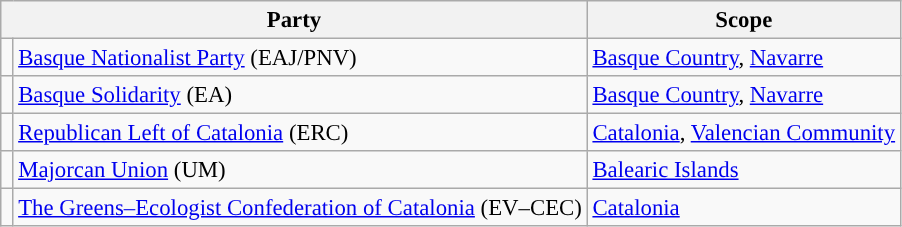<table class="wikitable" style="text-align:left; font-size:95%;">
<tr>
<th colspan="2">Party</th>
<th>Scope</th>
</tr>
<tr>
<td width="1"></td>
<td><a href='#'>Basque Nationalist Party</a> (EAJ/PNV)</td>
<td><a href='#'>Basque Country</a>, <a href='#'>Navarre</a></td>
</tr>
<tr>
<td></td>
<td><a href='#'>Basque Solidarity</a> (EA)</td>
<td><a href='#'>Basque Country</a>, <a href='#'>Navarre</a></td>
</tr>
<tr>
<td></td>
<td><a href='#'>Republican Left of Catalonia</a> (ERC)</td>
<td><a href='#'>Catalonia</a>, <a href='#'>Valencian Community</a></td>
</tr>
<tr>
<td></td>
<td><a href='#'>Majorcan Union</a> (UM)</td>
<td><a href='#'>Balearic Islands</a></td>
</tr>
<tr>
<td></td>
<td><a href='#'>The Greens–Ecologist Confederation of Catalonia</a> (EV–CEC)</td>
<td><a href='#'>Catalonia</a></td>
</tr>
</table>
